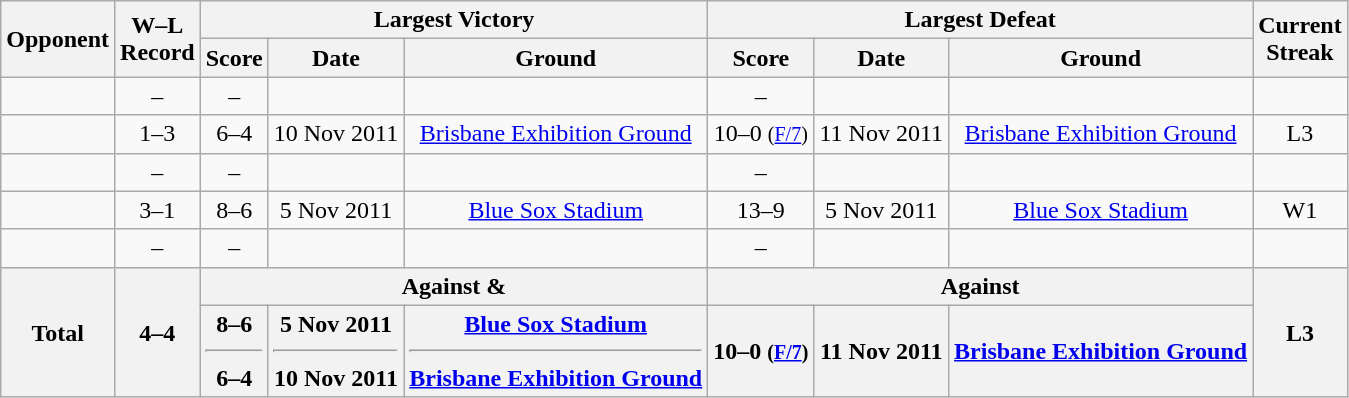<table class="wikitable" style="text-align:center">
<tr>
<th rowspan=2>Opponent</th>
<th rowspan=2>W–L<br>Record</th>
<th colspan=3>Largest Victory</th>
<th colspan=3>Largest Defeat</th>
<th rowspan=2>Current<br>Streak</th>
</tr>
<tr>
<th>Score</th>
<th>Date</th>
<th>Ground</th>
<th>Score</th>
<th>Date</th>
<th>Ground</th>
</tr>
<tr>
<td align=left></td>
<td>–</td>
<td>–</td>
<td></td>
<td></td>
<td>–</td>
<td></td>
<td></td>
<td></td>
</tr>
<tr>
<td align=left></td>
<td>1–3</td>
<td>6–4</td>
<td>10 Nov 2011</td>
<td><a href='#'>Brisbane Exhibition Ground</a></td>
<td>10–0 <small>(<a href='#'>F/7</a>)</small></td>
<td>11 Nov 2011</td>
<td><a href='#'>Brisbane Exhibition Ground</a></td>
<td>L3</td>
</tr>
<tr>
<td align=left></td>
<td>–</td>
<td>–</td>
<td></td>
<td></td>
<td>–</td>
<td></td>
<td></td>
<td></td>
</tr>
<tr>
<td align=left></td>
<td>3–1</td>
<td>8–6</td>
<td>5 Nov 2011</td>
<td><a href='#'>Blue Sox Stadium</a></td>
<td>13–9</td>
<td>5 Nov 2011</td>
<td><a href='#'>Blue Sox Stadium</a></td>
<td>W1</td>
</tr>
<tr>
<td align=left></td>
<td>–</td>
<td>–</td>
<td></td>
<td></td>
<td>–</td>
<td></td>
<td></td>
<td></td>
</tr>
<tr>
<th rowspan=2 align=left>Total</th>
<th rowspan=2>4–4</th>
<th colspan=3>Against  & </th>
<th colspan=3>Against </th>
<th rowspan=2>L3</th>
</tr>
<tr>
<th>8–6<hr>6–4</th>
<th>5 Nov 2011<hr>10 Nov 2011</th>
<th><a href='#'>Blue Sox Stadium</a><hr><a href='#'>Brisbane Exhibition Ground</a></th>
<th>10–0 <small>(<a href='#'>F/7</a>)</small></th>
<th>11 Nov 2011</th>
<th><a href='#'>Brisbane Exhibition Ground</a></th>
</tr>
</table>
